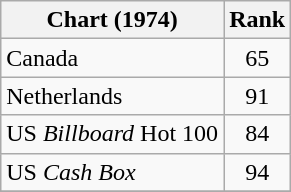<table class="wikitable sortable">
<tr>
<th>Chart (1974)</th>
<th style="text-align:center;">Rank</th>
</tr>
<tr>
<td>Canada</td>
<td style="text-align:center;">65</td>
</tr>
<tr>
<td>Netherlands</td>
<td align="center">91</td>
</tr>
<tr>
<td>US <em>Billboard</em> Hot 100</td>
<td style="text-align:center;">84</td>
</tr>
<tr>
<td>US <em>Cash Box</em></td>
<td style="text-align:center;">94</td>
</tr>
<tr>
</tr>
</table>
